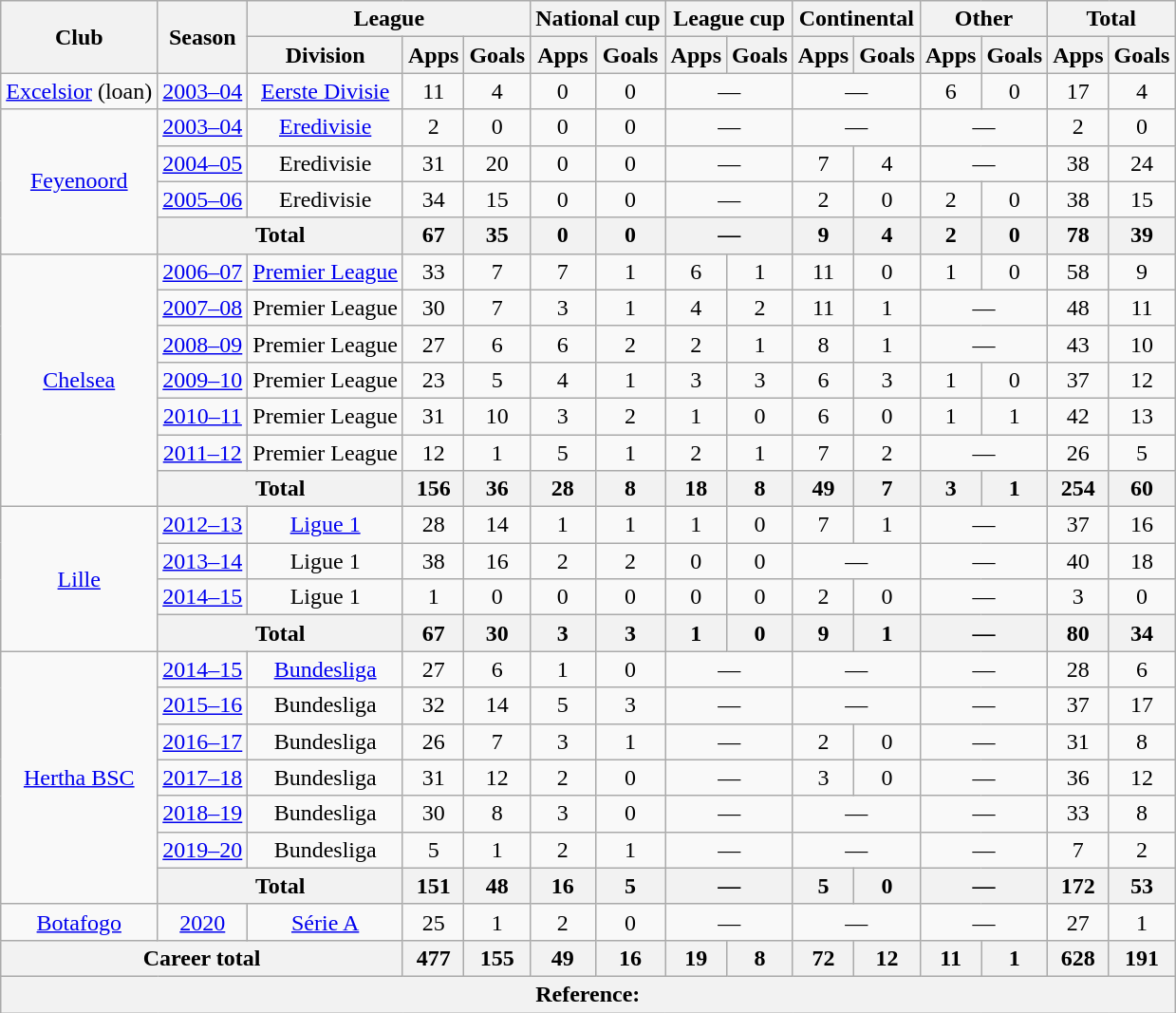<table class="wikitable" style="text-align: center">
<tr>
<th rowspan="2">Club</th>
<th rowspan="2">Season</th>
<th colspan="3">League</th>
<th colspan="2">National cup</th>
<th colspan="2">League cup</th>
<th colspan="2">Continental</th>
<th colspan="2">Other</th>
<th colspan="2">Total</th>
</tr>
<tr>
<th>Division</th>
<th>Apps</th>
<th>Goals</th>
<th>Apps</th>
<th>Goals</th>
<th>Apps</th>
<th>Goals</th>
<th>Apps</th>
<th>Goals</th>
<th>Apps</th>
<th>Goals</th>
<th>Apps</th>
<th>Goals</th>
</tr>
<tr>
<td><a href='#'>Excelsior</a> (loan)</td>
<td><a href='#'>2003–04</a></td>
<td><a href='#'>Eerste Divisie</a></td>
<td>11</td>
<td>4</td>
<td>0</td>
<td>0</td>
<td colspan="2">—</td>
<td colspan="2">—</td>
<td>6</td>
<td>0</td>
<td>17</td>
<td>4</td>
</tr>
<tr>
<td rowspan="4"><a href='#'>Feyenoord</a></td>
<td><a href='#'>2003–04</a></td>
<td><a href='#'>Eredivisie</a></td>
<td>2</td>
<td>0</td>
<td>0</td>
<td>0</td>
<td colspan="2">—</td>
<td colspan="2">—</td>
<td colspan="2">—</td>
<td>2</td>
<td>0</td>
</tr>
<tr>
<td><a href='#'>2004–05</a></td>
<td>Eredivisie</td>
<td>31</td>
<td>20</td>
<td>0</td>
<td>0</td>
<td colspan="2">—</td>
<td>7</td>
<td>4</td>
<td colspan="2">—</td>
<td>38</td>
<td>24</td>
</tr>
<tr>
<td><a href='#'>2005–06</a></td>
<td>Eredivisie</td>
<td>34</td>
<td>15</td>
<td>0</td>
<td>0</td>
<td colspan="2">—</td>
<td>2</td>
<td>0</td>
<td>2</td>
<td>0</td>
<td>38</td>
<td>15</td>
</tr>
<tr>
<th colspan="2">Total</th>
<th>67</th>
<th>35</th>
<th>0</th>
<th>0</th>
<th colspan="2">—</th>
<th>9</th>
<th>4</th>
<th>2</th>
<th>0</th>
<th>78</th>
<th>39</th>
</tr>
<tr>
<td rowspan="7"><a href='#'>Chelsea</a></td>
<td><a href='#'>2006–07</a></td>
<td><a href='#'>Premier League</a></td>
<td>33</td>
<td>7</td>
<td>7</td>
<td>1</td>
<td>6</td>
<td>1</td>
<td>11</td>
<td>0</td>
<td>1</td>
<td>0</td>
<td>58</td>
<td>9</td>
</tr>
<tr>
<td><a href='#'>2007–08</a></td>
<td>Premier League</td>
<td>30</td>
<td>7</td>
<td>3</td>
<td>1</td>
<td>4</td>
<td>2</td>
<td>11</td>
<td>1</td>
<td colspan="2">—</td>
<td>48</td>
<td>11</td>
</tr>
<tr>
<td><a href='#'>2008–09</a></td>
<td>Premier League</td>
<td>27</td>
<td>6</td>
<td>6</td>
<td>2</td>
<td>2</td>
<td>1</td>
<td>8</td>
<td>1</td>
<td colspan="2">—</td>
<td>43</td>
<td>10</td>
</tr>
<tr>
<td><a href='#'>2009–10</a></td>
<td>Premier League</td>
<td>23</td>
<td>5</td>
<td>4</td>
<td>1</td>
<td>3</td>
<td>3</td>
<td>6</td>
<td>3</td>
<td>1</td>
<td>0</td>
<td>37</td>
<td>12</td>
</tr>
<tr>
<td><a href='#'>2010–11</a></td>
<td>Premier League</td>
<td>31</td>
<td>10</td>
<td>3</td>
<td>2</td>
<td>1</td>
<td>0</td>
<td>6</td>
<td>0</td>
<td>1</td>
<td>1</td>
<td>42</td>
<td>13</td>
</tr>
<tr>
<td><a href='#'>2011–12</a></td>
<td>Premier League</td>
<td>12</td>
<td>1</td>
<td>5</td>
<td>1</td>
<td>2</td>
<td>1</td>
<td>7</td>
<td>2</td>
<td colspan="2">—</td>
<td>26</td>
<td>5</td>
</tr>
<tr>
<th colspan="2">Total</th>
<th>156</th>
<th>36</th>
<th>28</th>
<th>8</th>
<th>18</th>
<th>8</th>
<th>49</th>
<th>7</th>
<th>3</th>
<th>1</th>
<th>254</th>
<th>60</th>
</tr>
<tr>
<td rowspan="4"><a href='#'>Lille</a></td>
<td><a href='#'>2012–13</a></td>
<td><a href='#'>Ligue 1</a></td>
<td>28</td>
<td>14</td>
<td>1</td>
<td>1</td>
<td>1</td>
<td>0</td>
<td>7</td>
<td>1</td>
<td colspan="2">—</td>
<td>37</td>
<td>16</td>
</tr>
<tr>
<td><a href='#'>2013–14</a></td>
<td>Ligue 1</td>
<td>38</td>
<td>16</td>
<td>2</td>
<td>2</td>
<td>0</td>
<td>0</td>
<td colspan="2">—</td>
<td colspan="2">—</td>
<td>40</td>
<td>18</td>
</tr>
<tr>
<td><a href='#'>2014–15</a></td>
<td>Ligue 1</td>
<td>1</td>
<td>0</td>
<td>0</td>
<td>0</td>
<td>0</td>
<td>0</td>
<td>2</td>
<td>0</td>
<td colspan="2">—</td>
<td>3</td>
<td>0</td>
</tr>
<tr>
<th colspan="2">Total</th>
<th>67</th>
<th>30</th>
<th>3</th>
<th>3</th>
<th>1</th>
<th>0</th>
<th>9</th>
<th>1</th>
<th colspan="2">—</th>
<th>80</th>
<th>34</th>
</tr>
<tr>
<td rowspan="7"><a href='#'>Hertha BSC</a></td>
<td><a href='#'>2014–15</a></td>
<td><a href='#'>Bundesliga</a></td>
<td>27</td>
<td>6</td>
<td>1</td>
<td>0</td>
<td colspan="2">—</td>
<td colspan="2">—</td>
<td colspan="2">—</td>
<td>28</td>
<td>6</td>
</tr>
<tr>
<td><a href='#'>2015–16</a></td>
<td>Bundesliga</td>
<td>32</td>
<td>14</td>
<td>5</td>
<td>3</td>
<td colspan="2">—</td>
<td colspan="2">—</td>
<td colspan="2">—</td>
<td>37</td>
<td>17</td>
</tr>
<tr>
<td><a href='#'>2016–17</a></td>
<td>Bundesliga</td>
<td>26</td>
<td>7</td>
<td>3</td>
<td>1</td>
<td colspan="2">—</td>
<td>2</td>
<td>0</td>
<td colspan="2">—</td>
<td>31</td>
<td>8</td>
</tr>
<tr>
<td><a href='#'>2017–18</a></td>
<td>Bundesliga</td>
<td>31</td>
<td>12</td>
<td>2</td>
<td>0</td>
<td colspan="2">—</td>
<td>3</td>
<td>0</td>
<td colspan="2">—</td>
<td>36</td>
<td>12</td>
</tr>
<tr>
<td><a href='#'>2018–19</a></td>
<td>Bundesliga</td>
<td>30</td>
<td>8</td>
<td>3</td>
<td>0</td>
<td colspan="2">—</td>
<td colspan="2">—</td>
<td colspan="2">—</td>
<td>33</td>
<td>8</td>
</tr>
<tr>
<td><a href='#'>2019–20</a></td>
<td>Bundesliga</td>
<td>5</td>
<td>1</td>
<td>2</td>
<td>1</td>
<td colspan="2">—</td>
<td colspan="2">—</td>
<td colspan="2">—</td>
<td>7</td>
<td>2</td>
</tr>
<tr>
<th colspan="2">Total</th>
<th>151</th>
<th>48</th>
<th>16</th>
<th>5</th>
<th colspan="2">—</th>
<th>5</th>
<th>0</th>
<th colspan="2">—</th>
<th>172</th>
<th>53</th>
</tr>
<tr>
<td><a href='#'>Botafogo</a></td>
<td><a href='#'>2020</a></td>
<td><a href='#'>Série A</a></td>
<td>25</td>
<td>1</td>
<td>2</td>
<td>0</td>
<td colspan="2">—</td>
<td colspan="2">—</td>
<td colspan="2">—</td>
<td>27</td>
<td>1</td>
</tr>
<tr>
<th colspan="3">Career total</th>
<th>477</th>
<th>155</th>
<th>49</th>
<th>16</th>
<th>19</th>
<th>8</th>
<th>72</th>
<th>12</th>
<th>11</th>
<th>1</th>
<th>628</th>
<th>191</th>
</tr>
<tr>
<th colspan="15">Reference:</th>
</tr>
</table>
